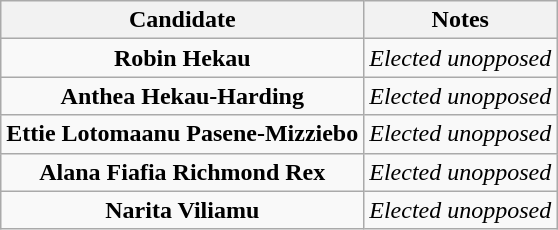<table class="wikitable centre" style="text-align:center;">
<tr>
<th>Candidate</th>
<th>Notes</th>
</tr>
<tr>
<td><strong>Robin Hekau</strong></td>
<td><em>Elected unopposed</em></td>
</tr>
<tr>
<td><strong>Anthea Hekau-Harding</strong></td>
<td><em>Elected unopposed</em></td>
</tr>
<tr>
<td><strong>Ettie Lotomaanu Pasene-Mizziebo</strong></td>
<td><em>Elected unopposed</em></td>
</tr>
<tr>
<td><strong>Alana Fiafia Richmond Rex</strong></td>
<td><em>Elected unopposed</em></td>
</tr>
<tr>
<td><strong>Narita Viliamu</strong></td>
<td><em>Elected unopposed</em></td>
</tr>
</table>
